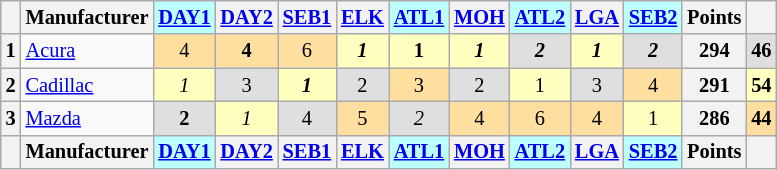<table class="wikitable" style="font-size:85%; text-align:center">
<tr style="background:#f9f9f9; vertical-align:top;">
<th valign=middle></th>
<th valign=middle>Manufacturer</th>
<th style="background:#bbffff;"><a href='#'>DAY1</a></th>
<th><a href='#'>DAY2</a></th>
<th><a href='#'>SEB1</a></th>
<th><a href='#'>ELK</a></th>
<th style="background:#bbffff;"><a href='#'>ATL1</a></th>
<th><a href='#'>MOH</a></th>
<th style="background:#bbffff;"><a href='#'>ATL2</a></th>
<th><a href='#'>LGA</a></th>
<th style="background:#bbffff;"><a href='#'>SEB2</a></th>
<th valign=middle>Points</th>
<th valign=middle></th>
</tr>
<tr>
<th>1</th>
<td align=left> <a href='#'>Acura</a></td>
<td style="background:#ffdf9f;">4</td>
<td style="background:#ffdf9f;"><strong>4</strong></td>
<td style="background:#ffdf9f;">6</td>
<td style="background:#ffffbf;"><strong><em>1</em></strong></td>
<td style="background:#ffffbf;"><strong>1</strong></td>
<td style="background:#ffffbf;"><strong><em>1</em></strong></td>
<td style="background:#dfdfdf;"><strong><em>2</em></strong></td>
<td style="background:#ffffbf;"><strong><em>1</em></strong></td>
<td style="background:#dfdfdf;"><strong><em>2</em></strong></td>
<th>294</th>
<th style="background:#dfdfdf;">46</th>
</tr>
<tr>
<th>2</th>
<td align=left> <a href='#'>Cadillac</a></td>
<td style="background:#ffffbf;"><em>1</em></td>
<td style="background:#dfdfdf;">3</td>
<td style="background:#ffffbf;"><strong><em>1</em></strong></td>
<td style="background:#dfdfdf;">2</td>
<td style="background:#ffdf9f;">3</td>
<td style="background:#dfdfdf;">2</td>
<td style="background:#ffffbf;">1</td>
<td style="background:#dfdfdf;">3</td>
<td style="background:#ffdf9f;">4</td>
<th>291</th>
<th style="background:#ffffbf;">54</th>
</tr>
<tr>
<th>3</th>
<td align=left> <a href='#'>Mazda</a></td>
<td style="background:#dfdfdf;"><strong>2</strong></td>
<td style="background:#ffffbf;"><em>1</em></td>
<td style="background:#dfdfdf;">4</td>
<td style="background:#ffdf9f;">5</td>
<td style="background:#dfdfdf;"><em>2</em></td>
<td style="background:#ffdf9f;">4</td>
<td style="background:#ffdf9f;">6</td>
<td style="background:#ffdf9f;">4</td>
<td style="background:#ffffbf;">1</td>
<th>286</th>
<th style="background:#ffdf9f;">44</th>
</tr>
<tr valign="top">
<th valign=middle></th>
<th valign=middle>Manufacturer</th>
<th style="background:#bbffff;"><a href='#'>DAY1</a></th>
<th><a href='#'>DAY2</a></th>
<th><a href='#'>SEB1</a></th>
<th><a href='#'>ELK</a></th>
<th style="background:#bbffff;"><a href='#'>ATL1</a></th>
<th><a href='#'>MOH</a></th>
<th style="background:#bbffff;"><a href='#'>ATL2</a></th>
<th><a href='#'>LGA</a></th>
<th style="background:#bbffff;"><a href='#'>SEB2</a></th>
<th valign=middle>Points</th>
<th valign=middle></th>
</tr>
</table>
